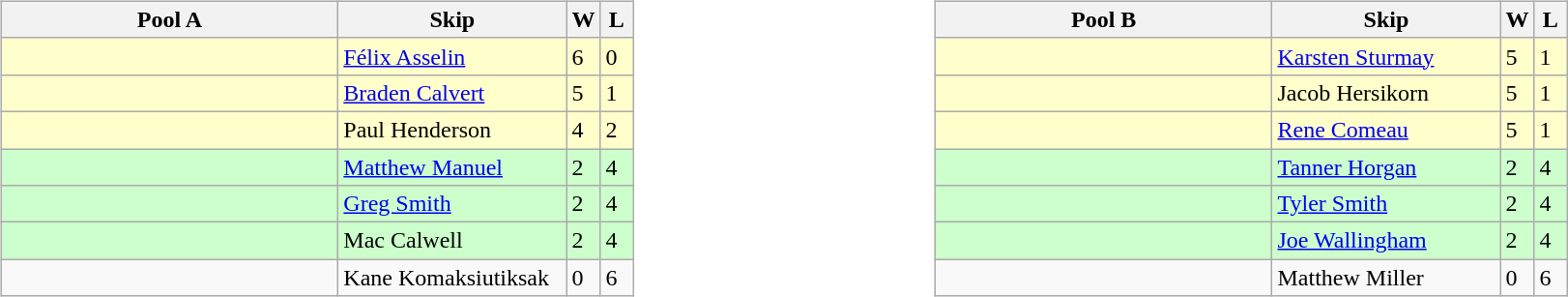<table>
<tr>
<td valign=top width=10%><br><table class="wikitable">
<tr>
<th width=225>Pool A</th>
<th width=150>Skip</th>
<th width=15>W</th>
<th width=15>L</th>
</tr>
<tr bgcolor=#ffffcc>
<td></td>
<td><a href='#'>Félix Asselin</a></td>
<td>6</td>
<td>0</td>
</tr>
<tr bgcolor=#ffffcc>
<td></td>
<td><a href='#'>Braden Calvert</a></td>
<td>5</td>
<td>1</td>
</tr>
<tr bgcolor=#ffffcc>
<td></td>
<td>Paul Henderson</td>
<td>4</td>
<td>2</td>
</tr>
<tr bgcolor=#ccffcc>
<td></td>
<td><a href='#'>Matthew Manuel</a></td>
<td>2</td>
<td>4</td>
</tr>
<tr bgcolor=#ccffcc>
<td></td>
<td><a href='#'>Greg Smith</a></td>
<td>2</td>
<td>4</td>
</tr>
<tr bgcolor=#ccffcc>
<td></td>
<td>Mac Calwell</td>
<td>2</td>
<td>4</td>
</tr>
<tr>
<td></td>
<td>Kane Komaksiutiksak</td>
<td>0</td>
<td>6</td>
</tr>
</table>
</td>
<td valign=top width=10%><br><table class="wikitable">
<tr>
<th width=225>Pool B</th>
<th width=150>Skip</th>
<th width=15>W</th>
<th width=15>L</th>
</tr>
<tr bgcolor=#ffffcc>
<td></td>
<td><a href='#'>Karsten Sturmay</a></td>
<td>5</td>
<td>1</td>
</tr>
<tr bgcolor=#ffffcc>
<td></td>
<td>Jacob Hersikorn</td>
<td>5</td>
<td>1</td>
</tr>
<tr bgcolor=#ffffcc>
<td></td>
<td><a href='#'>Rene Comeau</a></td>
<td>5</td>
<td>1</td>
</tr>
<tr bgcolor=#ccffcc>
<td></td>
<td><a href='#'>Tanner Horgan</a></td>
<td>2</td>
<td>4</td>
</tr>
<tr bgcolor=#ccffcc>
<td></td>
<td><a href='#'>Tyler Smith</a></td>
<td>2</td>
<td>4</td>
</tr>
<tr bgcolor=#ccffcc>
<td></td>
<td><a href='#'>Joe Wallingham</a></td>
<td>2</td>
<td>4</td>
</tr>
<tr>
<td></td>
<td>Matthew Miller</td>
<td>0</td>
<td>6</td>
</tr>
</table>
</td>
</tr>
</table>
